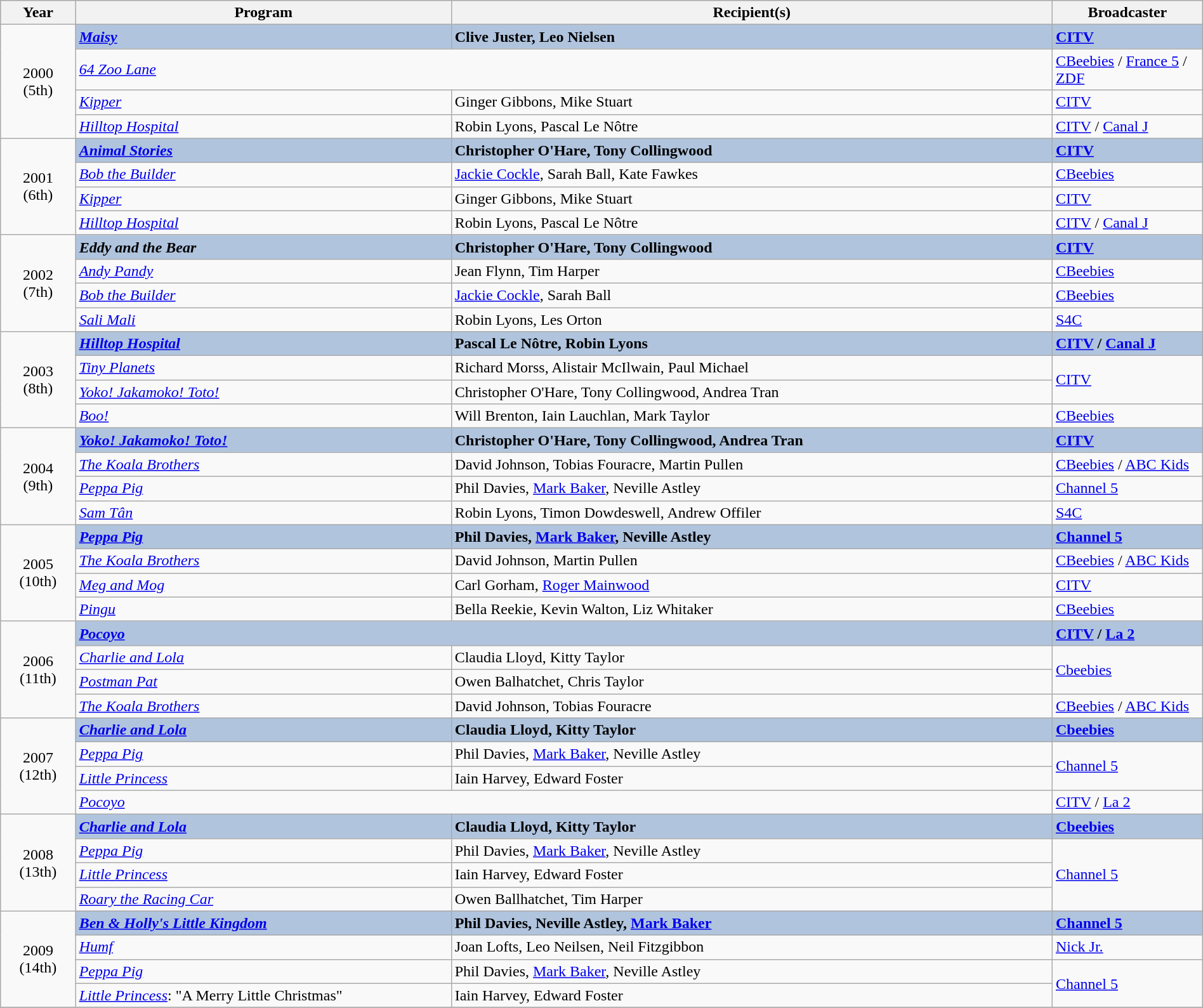<table class="wikitable" style="width:100%">
<tr bgcolor="#CCCCCC" align="center">
<th width="5%">Year</th>
<th width="25%">Program</th>
<th width="40%">Recipient(s)</th>
<th width="10%">Broadcaster</th>
</tr>
<tr>
<td rowspan="4" style="text-align:center;">2000<br>(5th)<br></td>
<td style="background:#B0C4DE;"><strong><em><a href='#'>Maisy</a></em></strong></td>
<td style="background:#B0C4DE;"><strong>Clive Juster, Leo Nielsen</strong></td>
<td style="background:#B0C4DE;"><strong><a href='#'>CITV</a></strong></td>
</tr>
<tr>
<td colspan="2"><em><a href='#'>64 Zoo Lane</a></em></td>
<td><a href='#'>CBeebies</a> / <a href='#'>France 5</a> / <a href='#'>ZDF</a></td>
</tr>
<tr>
<td><em><a href='#'>Kipper</a></em></td>
<td>Ginger Gibbons, Mike Stuart</td>
<td><a href='#'>CITV</a></td>
</tr>
<tr>
<td><em><a href='#'>Hilltop Hospital</a></em></td>
<td>Robin Lyons, Pascal Le Nôtre</td>
<td><a href='#'>CITV</a> / <a href='#'>Canal J</a></td>
</tr>
<tr>
<td rowspan="4" style="text-align:center;">2001<br>(6th)<br></td>
<td style="background:#B0C4DE;"><strong><em><a href='#'>Animal Stories</a></em></strong></td>
<td style="background:#B0C4DE;"><strong>Christopher O'Hare, Tony Collingwood</strong></td>
<td style="background:#B0C4DE;"><strong><a href='#'>CITV</a></strong></td>
</tr>
<tr>
<td><em><a href='#'>Bob the Builder</a></em></td>
<td><a href='#'>Jackie Cockle</a>, Sarah Ball, Kate Fawkes</td>
<td><a href='#'>CBeebies</a></td>
</tr>
<tr>
<td><em><a href='#'>Kipper</a></em></td>
<td>Ginger Gibbons, Mike Stuart</td>
<td><a href='#'>CITV</a></td>
</tr>
<tr>
<td><em><a href='#'>Hilltop Hospital</a></em></td>
<td>Robin Lyons, Pascal Le Nôtre</td>
<td><a href='#'>CITV</a> / <a href='#'>Canal J</a></td>
</tr>
<tr>
<td rowspan="4" style="text-align:center;">2002<br>(7th)<br></td>
<td style="background:#B0C4DE;"><strong><em>Eddy and the Bear</em></strong></td>
<td style="background:#B0C4DE;"><strong>Christopher O'Hare, Tony Collingwood</strong></td>
<td style="background:#B0C4DE;"><strong><a href='#'>CITV</a></strong></td>
</tr>
<tr>
<td><em><a href='#'>Andy Pandy</a></em></td>
<td>Jean Flynn, Tim Harper</td>
<td><a href='#'>CBeebies</a></td>
</tr>
<tr>
<td><em><a href='#'>Bob the Builder</a></em></td>
<td><a href='#'>Jackie Cockle</a>, Sarah Ball</td>
<td><a href='#'>CBeebies</a></td>
</tr>
<tr>
<td><em><a href='#'>Sali Mali</a></em></td>
<td>Robin Lyons, Les Orton</td>
<td><a href='#'>S4C</a></td>
</tr>
<tr>
<td rowspan="4" style="text-align:center;">2003<br>(8th)<br></td>
<td style="background:#B0C4DE;"><strong><em><a href='#'>Hilltop Hospital</a></em></strong></td>
<td style="background:#B0C4DE;"><strong>Pascal Le Nôtre, Robin Lyons</strong></td>
<td style="background:#B0C4DE;"><strong><a href='#'>CITV</a> / <a href='#'>Canal J</a></strong></td>
</tr>
<tr>
<td><em><a href='#'>Tiny Planets</a></em></td>
<td>Richard Morss, Alistair McIlwain, Paul Michael</td>
<td rowspan="2"><a href='#'>CITV</a></td>
</tr>
<tr>
<td><em><a href='#'>Yoko! Jakamoko! Toto!</a></em></td>
<td>Christopher O'Hare, Tony Collingwood, Andrea Tran</td>
</tr>
<tr>
<td><em><a href='#'>Boo!</a></em></td>
<td>Will Brenton, Iain Lauchlan, Mark Taylor</td>
<td><a href='#'>CBeebies</a></td>
</tr>
<tr>
<td rowspan="4" style="text-align:center;">2004<br>(9th)<br></td>
<td style="background:#B0C4DE;"><strong><em><a href='#'>Yoko! Jakamoko! Toto!</a></em></strong></td>
<td style="background:#B0C4DE;"><strong>Christopher O'Hare, Tony Collingwood, Andrea Tran</strong></td>
<td style="background:#B0C4DE;"><strong><a href='#'>CITV</a></strong></td>
</tr>
<tr>
<td><em><a href='#'>The Koala Brothers</a></em></td>
<td>David Johnson, Tobias Fouracre, Martin Pullen</td>
<td><a href='#'>CBeebies</a> / <a href='#'>ABC Kids</a></td>
</tr>
<tr>
<td><em><a href='#'>Peppa Pig</a></em></td>
<td>Phil Davies, <a href='#'>Mark Baker</a>, Neville Astley</td>
<td><a href='#'>Channel 5</a></td>
</tr>
<tr>
<td><em><a href='#'>Sam Tân</a></em></td>
<td>Robin Lyons, Timon Dowdeswell, Andrew Offiler</td>
<td><a href='#'>S4C</a></td>
</tr>
<tr>
<td rowspan="4" style="text-align:center;">2005<br>(10th)<br></td>
<td style="background:#B0C4DE;"><strong><em><a href='#'>Peppa Pig</a></em></strong></td>
<td style="background:#B0C4DE;"><strong>Phil Davies, <a href='#'>Mark Baker</a>, Neville Astley</strong></td>
<td style="background:#B0C4DE;"><strong><a href='#'>Channel 5</a></strong></td>
</tr>
<tr>
<td><em><a href='#'>The Koala Brothers</a></em></td>
<td>David Johnson, Martin Pullen</td>
<td><a href='#'>CBeebies</a> / <a href='#'>ABC Kids</a></td>
</tr>
<tr>
<td><em><a href='#'>Meg and Mog</a></em></td>
<td>Carl Gorham, <a href='#'>Roger Mainwood</a></td>
<td><a href='#'>CITV</a></td>
</tr>
<tr>
<td><em><a href='#'>Pingu</a></em></td>
<td>Bella Reekie, Kevin Walton, Liz Whitaker</td>
<td><a href='#'>CBeebies</a></td>
</tr>
<tr>
<td rowspan="4" style="text-align:center;">2006<br>(11th)<br></td>
<td colspan="2" style="background:#B0C4DE;"><strong><em><a href='#'>Pocoyo</a></em></strong></td>
<td style="background:#B0C4DE;"><strong><a href='#'>CITV</a> / <a href='#'>La 2</a></strong></td>
</tr>
<tr>
<td><em><a href='#'>Charlie and Lola</a></em></td>
<td>Claudia Lloyd, Kitty Taylor</td>
<td rowspan="2"><a href='#'>Cbeebies</a></td>
</tr>
<tr>
<td><em><a href='#'>Postman Pat</a></em></td>
<td>Owen Balhatchet, Chris Taylor</td>
</tr>
<tr>
<td><em><a href='#'>The Koala Brothers</a></em></td>
<td>David Johnson, Tobias Fouracre</td>
<td><a href='#'>CBeebies</a> / <a href='#'>ABC Kids</a></td>
</tr>
<tr>
<td rowspan="4" style="text-align:center;">2007<br>(12th)<br></td>
<td style="background:#B0C4DE;"><strong><em><a href='#'>Charlie and Lola</a></em></strong></td>
<td style="background:#B0C4DE;"><strong>Claudia Lloyd, Kitty Taylor</strong></td>
<td style="background:#B0C4DE;"><strong><a href='#'>Cbeebies</a></strong></td>
</tr>
<tr>
<td><em><a href='#'>Peppa Pig</a></em></td>
<td>Phil Davies, <a href='#'>Mark Baker</a>, Neville Astley</td>
<td rowspan="2"><a href='#'>Channel 5</a></td>
</tr>
<tr>
<td><em><a href='#'>Little Princess</a></em></td>
<td>Iain Harvey, Edward Foster</td>
</tr>
<tr>
<td colspan="2"><em><a href='#'>Pocoyo</a></em></td>
<td><a href='#'>CITV</a> / <a href='#'>La 2</a></td>
</tr>
<tr>
<td rowspan="4" style="text-align:center;">2008<br>(13th)<br></td>
<td style="background:#B0C4DE;"><strong><em><a href='#'>Charlie and Lola</a></em></strong></td>
<td style="background:#B0C4DE;"><strong>Claudia Lloyd, Kitty Taylor</strong></td>
<td style="background:#B0C4DE;"><strong><a href='#'>Cbeebies</a></strong></td>
</tr>
<tr>
<td><em><a href='#'>Peppa Pig</a></em></td>
<td>Phil Davies, <a href='#'>Mark Baker</a>, Neville Astley</td>
<td rowspan="3"><a href='#'>Channel 5</a></td>
</tr>
<tr>
<td><em><a href='#'>Little Princess</a></em></td>
<td>Iain Harvey, Edward Foster</td>
</tr>
<tr>
<td><em><a href='#'>Roary the Racing Car</a></em></td>
<td>Owen Ballhatchet, Tim Harper</td>
</tr>
<tr>
<td rowspan="4" style="text-align:center;">2009<br>(14th)<br></td>
<td style="background:#B0C4DE;"><strong><em><a href='#'>Ben & Holly's Little Kingdom</a></em></strong></td>
<td style="background:#B0C4DE;"><strong>Phil Davies, Neville Astley, <a href='#'>Mark Baker</a></strong></td>
<td style="background:#B0C4DE;"><strong><a href='#'>Channel 5</a></strong></td>
</tr>
<tr>
<td><em><a href='#'>Humf</a></em></td>
<td>Joan Lofts, Leo Neilsen, Neil Fitzgibbon</td>
<td><a href='#'>Nick Jr.</a></td>
</tr>
<tr>
<td><em><a href='#'>Peppa Pig</a></em></td>
<td>Phil Davies, <a href='#'>Mark Baker</a>, Neville Astley</td>
<td rowspan="2"><a href='#'>Channel 5</a></td>
</tr>
<tr>
<td><em><a href='#'>Little Princess</a></em>: "A Merry Little Christmas"</td>
<td>Iain Harvey, Edward Foster</td>
</tr>
<tr>
</tr>
</table>
